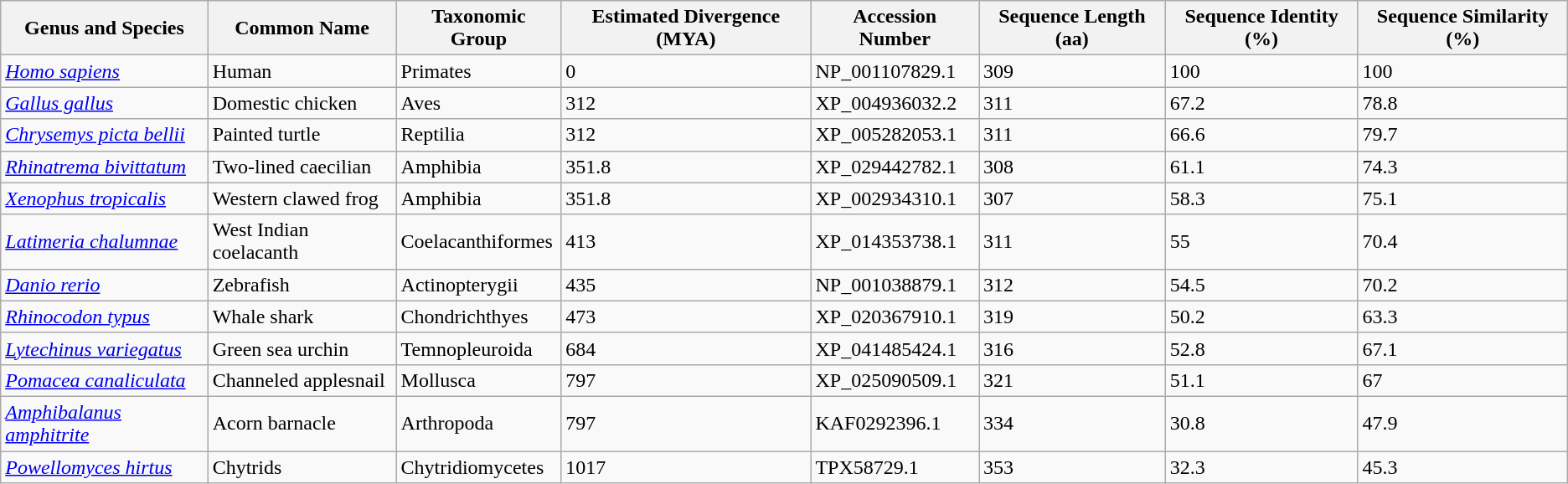<table class="wikitable">
<tr>
<th>Genus and Species</th>
<th>Common Name</th>
<th>Taxonomic Group</th>
<th>Estimated Divergence (MYA)</th>
<th>Accession Number</th>
<th>Sequence Length (aa)</th>
<th>Sequence Identity (%)</th>
<th>Sequence Similarity (%)</th>
</tr>
<tr>
<td><em><a href='#'>Homo sapiens</a></em></td>
<td>Human</td>
<td>Primates</td>
<td>0</td>
<td>NP_001107829.1</td>
<td>309</td>
<td>100</td>
<td>100</td>
</tr>
<tr>
<td><em><a href='#'>Gallus gallus</a></em></td>
<td>Domestic chicken</td>
<td>Aves</td>
<td>312</td>
<td>XP_004936032.2</td>
<td>311</td>
<td>67.2</td>
<td>78.8</td>
</tr>
<tr>
<td><em><a href='#'>Chrysemys picta bellii</a></em></td>
<td>Painted turtle</td>
<td>Reptilia</td>
<td>312</td>
<td>XP_005282053.1</td>
<td>311</td>
<td>66.6</td>
<td>79.7</td>
</tr>
<tr>
<td><em><a href='#'>Rhinatrema bivittatum</a></em></td>
<td>Two-lined caecilian</td>
<td>Amphibia</td>
<td>351.8</td>
<td>XP_029442782.1</td>
<td>308</td>
<td>61.1</td>
<td>74.3</td>
</tr>
<tr>
<td><em><a href='#'>Xenophus tropicalis</a></em></td>
<td>Western clawed frog</td>
<td>Amphibia</td>
<td>351.8</td>
<td>XP_002934310.1</td>
<td>307</td>
<td>58.3</td>
<td>75.1</td>
</tr>
<tr>
<td><em><a href='#'>Latimeria chalumnae</a></em></td>
<td>West Indian coelacanth</td>
<td>Coelacanthiformes</td>
<td>413</td>
<td>XP_014353738.1</td>
<td>311</td>
<td>55</td>
<td>70.4</td>
</tr>
<tr>
<td><em><a href='#'>Danio rerio</a></em></td>
<td>Zebrafish</td>
<td>Actinopterygii</td>
<td>435</td>
<td>NP_001038879.1</td>
<td>312</td>
<td>54.5</td>
<td>70.2</td>
</tr>
<tr>
<td><em><a href='#'>Rhinocodon typus</a></em></td>
<td>Whale shark</td>
<td>Chondrichthyes</td>
<td>473</td>
<td>XP_020367910.1</td>
<td>319</td>
<td>50.2</td>
<td>63.3</td>
</tr>
<tr>
<td><em><a href='#'>Lytechinus variegatus</a></em></td>
<td>Green sea urchin</td>
<td>Temnopleuroida</td>
<td>684</td>
<td>XP_041485424.1</td>
<td>316</td>
<td>52.8</td>
<td>67.1</td>
</tr>
<tr>
<td><em><a href='#'>Pomacea canaliculata</a></em></td>
<td>Channeled applesnail</td>
<td>Mollusca</td>
<td>797</td>
<td>XP_025090509.1</td>
<td>321</td>
<td>51.1</td>
<td>67</td>
</tr>
<tr>
<td><em><a href='#'>Amphibalanus amphitrite</a></em></td>
<td>Acorn barnacle</td>
<td>Arthropoda</td>
<td>797</td>
<td>KAF0292396.1</td>
<td>334</td>
<td>30.8</td>
<td>47.9</td>
</tr>
<tr>
<td><em><a href='#'>Powellomyces hirtus</a></em></td>
<td>Chytrids</td>
<td>Chytridiomycetes</td>
<td>1017</td>
<td>TPX58729.1</td>
<td>353</td>
<td>32.3</td>
<td>45.3</td>
</tr>
</table>
